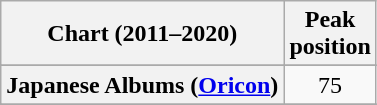<table class="wikitable plainrowheaders sortable" style="text-align:center">
<tr>
<th scope="col">Chart (2011–2020)</th>
<th scope="col">Peak<br>position</th>
</tr>
<tr>
</tr>
<tr>
</tr>
<tr>
</tr>
<tr>
</tr>
<tr>
</tr>
<tr>
</tr>
<tr>
</tr>
<tr>
</tr>
<tr>
</tr>
<tr>
</tr>
<tr>
</tr>
<tr>
</tr>
<tr>
</tr>
<tr>
</tr>
<tr>
<th scope="row">Japanese Albums (<a href='#'>Oricon</a>)</th>
<td>75</td>
</tr>
<tr>
</tr>
<tr>
</tr>
<tr>
</tr>
<tr>
</tr>
<tr>
</tr>
<tr>
</tr>
<tr>
</tr>
<tr>
</tr>
<tr>
</tr>
<tr>
</tr>
<tr>
</tr>
<tr>
</tr>
</table>
